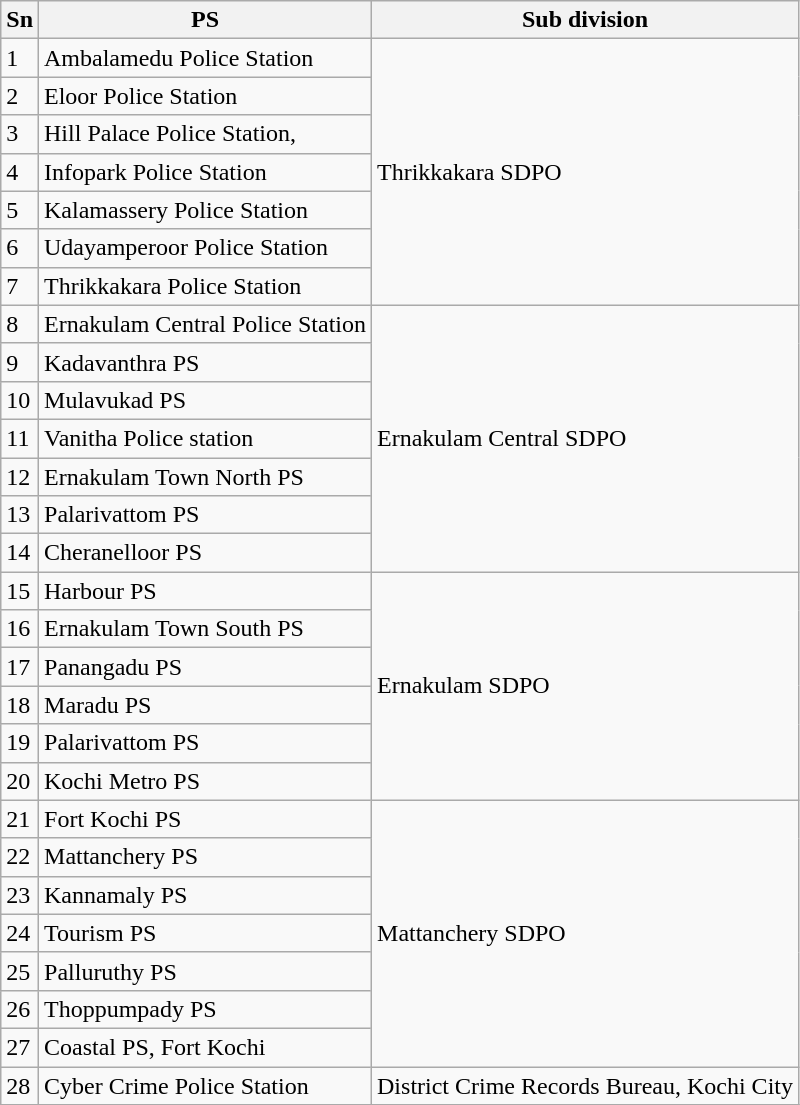<table class="wikitable sortable">
<tr>
<th>Sn</th>
<th Station name>PS</th>
<th>Sub division</th>
</tr>
<tr>
<td>1</td>
<td Ambalamedu Police Station>Ambalamedu Police Station</td>
<td rowspan="7">Thrikkakara SDPO</td>
</tr>
<tr>
<td>2</td>
<td>Eloor Police Station</td>
</tr>
<tr>
<td>3</td>
<td>Hill Palace Police Station,</td>
</tr>
<tr>
<td>4</td>
<td>Infopark Police Station</td>
</tr>
<tr>
<td>5</td>
<td>Kalamassery Police Station</td>
</tr>
<tr>
<td>6</td>
<td>Udayamperoor Police Station</td>
</tr>
<tr>
<td>7</td>
<td>Thrikkakara Police Station</td>
</tr>
<tr>
<td>8</td>
<td>Ernakulam Central Police Station</td>
<td rowspan="7">Ernakulam Central SDPO</td>
</tr>
<tr>
<td>9</td>
<td>Kadavanthra PS</td>
</tr>
<tr>
<td>10</td>
<td>Mulavukad PS</td>
</tr>
<tr>
<td>11</td>
<td>Vanitha Police station</td>
</tr>
<tr>
<td>12</td>
<td>Ernakulam Town North PS</td>
</tr>
<tr>
<td>13</td>
<td>Palarivattom  PS</td>
</tr>
<tr>
<td>14</td>
<td>Cheranelloor PS</td>
</tr>
<tr>
<td>15</td>
<td>Harbour PS</td>
<td rowspan="6">Ernakulam SDPO</td>
</tr>
<tr>
<td>16</td>
<td>Ernakulam Town South PS</td>
</tr>
<tr>
<td>17</td>
<td>Panangadu PS</td>
</tr>
<tr>
<td>18</td>
<td>Maradu PS</td>
</tr>
<tr>
<td>19</td>
<td>Palarivattom PS</td>
</tr>
<tr>
<td>20</td>
<td>Kochi Metro PS</td>
</tr>
<tr>
<td>21</td>
<td>Fort Kochi PS</td>
<td rowspan="7">Mattanchery SDPO</td>
</tr>
<tr>
<td>22</td>
<td>Mattanchery PS</td>
</tr>
<tr>
<td>23</td>
<td>Kannamaly PS</td>
</tr>
<tr>
<td>24</td>
<td>Tourism PS</td>
</tr>
<tr>
<td>25</td>
<td>Palluruthy PS</td>
</tr>
<tr>
<td>26</td>
<td>Thoppumpady PS</td>
</tr>
<tr>
<td>27</td>
<td>Coastal PS, Fort Kochi</td>
</tr>
<tr>
<td>28</td>
<td>Cyber Crime Police Station</td>
<td>District Crime Records Bureau, Kochi City</td>
</tr>
<tr>
</tr>
</table>
